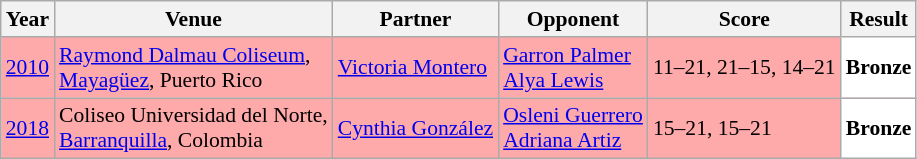<table class="sortable wikitable" style="font-size: 90%;">
<tr>
<th>Year</th>
<th>Venue</th>
<th>Partner</th>
<th>Opponent</th>
<th>Score</th>
<th>Result</th>
</tr>
<tr style="background:#FFAAAA">
<td align="center"><a href='#'>2010</a></td>
<td align="left"><a href='#'>Raymond Dalmau Coliseum</a>,<br><a href='#'>Mayagüez</a>, Puerto Rico</td>
<td align="left"> <a href='#'>Victoria Montero</a></td>
<td align="left"> <a href='#'>Garron Palmer</a><br> <a href='#'>Alya Lewis</a></td>
<td align="left">11–21, 21–15, 14–21</td>
<td style="text-align:left; background:white"> <strong>Bronze</strong></td>
</tr>
<tr style="background:#FFAAAA">
<td align="center"><a href='#'>2018</a></td>
<td align="left">Coliseo Universidad del Norte,<br><a href='#'>Barranquilla</a>, Colombia</td>
<td align="left"> <a href='#'>Cynthia González</a></td>
<td align="left"> <a href='#'>Osleni Guerrero</a><br> <a href='#'>Adriana Artiz</a></td>
<td align="left">15–21, 15–21</td>
<td style="text-align:left; background:white"> <strong>Bronze</strong></td>
</tr>
</table>
